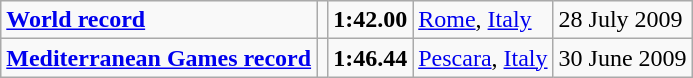<table class="wikitable">
<tr>
<td><strong><a href='#'>World record</a></strong></td>
<td></td>
<td><strong>1:42.00</strong></td>
<td><a href='#'>Rome</a>, <a href='#'>Italy</a></td>
<td>28 July 2009</td>
</tr>
<tr>
<td><strong><a href='#'>Mediterranean Games record</a></strong></td>
<td></td>
<td><strong>1:46.44</strong></td>
<td><a href='#'>Pescara</a>, <a href='#'>Italy</a></td>
<td>30 June 2009</td>
</tr>
</table>
